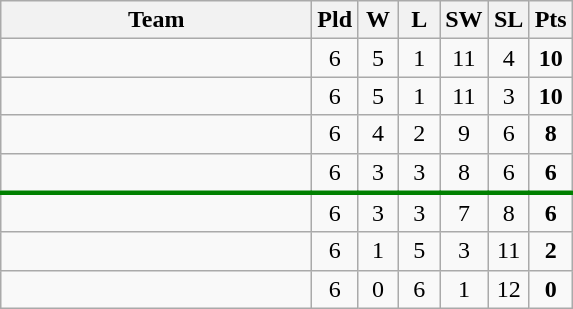<table class=wikitable style="text-align:center">
<tr>
<th width=200>Team</th>
<th width=20>Pld</th>
<th width=20>W</th>
<th width=20>L</th>
<th width=20>SW</th>
<th width=20>SL</th>
<th width=20>Pts</th>
</tr>
<tr>
<td align=left></td>
<td>6</td>
<td>5</td>
<td>1</td>
<td>11</td>
<td>4</td>
<td><strong>10</strong></td>
</tr>
<tr>
<td align=left></td>
<td>6</td>
<td>5</td>
<td>1</td>
<td>11</td>
<td>3</td>
<td><strong>10</strong></td>
</tr>
<tr>
<td align=left></td>
<td>6</td>
<td>4</td>
<td>2</td>
<td>9</td>
<td>6</td>
<td><strong>8</strong></td>
</tr>
<tr>
<td align=left></td>
<td>6</td>
<td>3</td>
<td>3</td>
<td>8</td>
<td>6</td>
<td><strong>6</strong></td>
</tr>
<tr style="border-top:3px solid green;">
<td align=left></td>
<td>6</td>
<td>3</td>
<td>3</td>
<td>7</td>
<td>8</td>
<td><strong>6</strong></td>
</tr>
<tr>
<td align=left></td>
<td>6</td>
<td>1</td>
<td>5</td>
<td>3</td>
<td>11</td>
<td><strong>2</strong></td>
</tr>
<tr>
<td align=left></td>
<td>6</td>
<td>0</td>
<td>6</td>
<td>1</td>
<td>12</td>
<td><strong>0</strong></td>
</tr>
</table>
